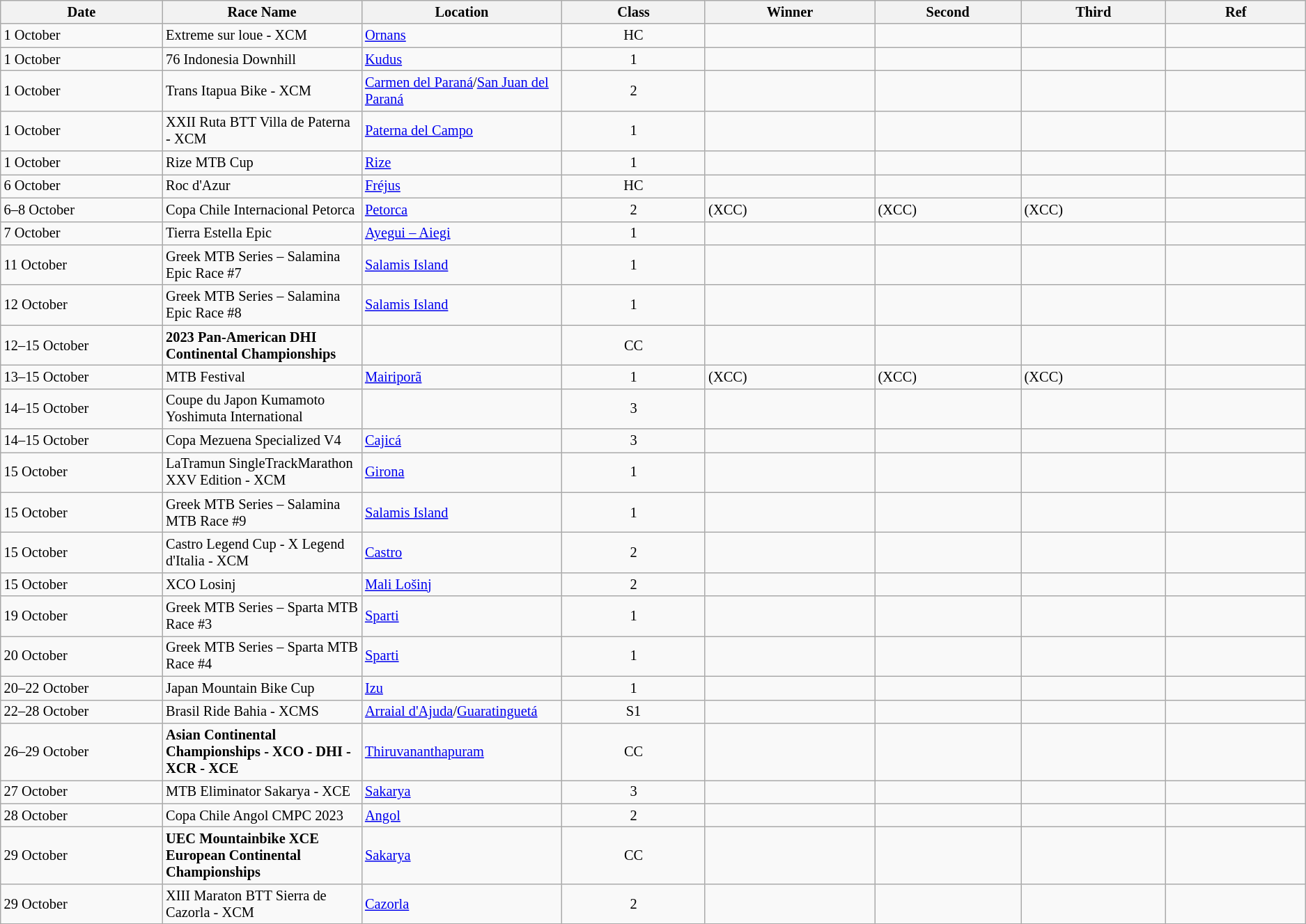<table class="wikitable sortable" style="font-size:85%;">
<tr>
<th style="width:190px;">Date</th>
<th style="width:210px;">Race Name</th>
<th style="width:210px;">Location</th>
<th style="width:170px;">Class</th>
<th width=200px>Winner</th>
<th style="width:170px;">Second</th>
<th style="width:170px;">Third</th>
<th style="width:170px;">Ref</th>
</tr>
<tr>
<td>1 October</td>
<td>Extreme sur loue - XCM</td>
<td> <a href='#'>Ornans</a></td>
<td align=center>HC</td>
<td></td>
<td></td>
<td></td>
<td align=center></td>
</tr>
<tr>
<td>1 October</td>
<td>76 Indonesia Downhill</td>
<td> <a href='#'>Kudus</a></td>
<td align=center>1</td>
<td></td>
<td></td>
<td></td>
<td align=center></td>
</tr>
<tr>
<td>1 October</td>
<td>Trans Itapua Bike - XCM</td>
<td> <a href='#'>Carmen del Paraná</a>/<a href='#'>San Juan del Paraná</a></td>
<td align=center>2</td>
<td></td>
<td></td>
<td></td>
<td align=center></td>
</tr>
<tr>
<td>1 October</td>
<td>XXII Ruta BTT Villa de Paterna - XCM</td>
<td> <a href='#'>Paterna del Campo</a></td>
<td align=center>1</td>
<td></td>
<td></td>
<td></td>
<td align=center></td>
</tr>
<tr>
<td>1 October</td>
<td>Rize MTB Cup</td>
<td> <a href='#'>Rize</a></td>
<td align=center>1</td>
<td></td>
<td></td>
<td></td>
<td align=center></td>
</tr>
<tr>
<td>6 October</td>
<td>Roc d'Azur</td>
<td> <a href='#'>Fréjus</a></td>
<td align=center>HC</td>
<td></td>
<td></td>
<td></td>
<td align=center></td>
</tr>
<tr>
<td>6–8 October</td>
<td>Copa Chile Internacional Petorca</td>
<td> <a href='#'>Petorca</a></td>
<td align=center>2</td>
<td> (XCC)<br></td>
<td> (XCC)<br></td>
<td> (XCC)<br></td>
<td align=center></td>
</tr>
<tr>
<td>7 October</td>
<td>Tierra Estella Epic</td>
<td> <a href='#'>Ayegui – Aiegi</a></td>
<td align=center>1</td>
<td></td>
<td></td>
<td></td>
<td align=center></td>
</tr>
<tr>
<td>11 October</td>
<td>Greek MTB Series – Salamina Epic Race #7</td>
<td> <a href='#'>Salamis Island</a></td>
<td align=center>1</td>
<td></td>
<td></td>
<td></td>
<td align=center></td>
</tr>
<tr>
<td>12 October</td>
<td>Greek MTB Series – Salamina Epic Race #8</td>
<td> <a href='#'>Salamis Island</a></td>
<td align=center>1</td>
<td></td>
<td></td>
<td></td>
<td align=center></td>
</tr>
<tr>
<td>12–15 October</td>
<td><strong>2023 Pan-American DHI Continental Championships</strong></td>
<td></td>
<td align=center>CC</td>
<td></td>
<td></td>
<td></td>
<td align=center></td>
</tr>
<tr>
<td>13–15 October</td>
<td>MTB Festival</td>
<td> <a href='#'>Mairiporã</a></td>
<td align=center>1</td>
<td> (XCC)<br></td>
<td> (XCC)<br></td>
<td> (XCC)<br></td>
<td align=center></td>
</tr>
<tr>
<td>14–15 October</td>
<td>Coupe du Japon Kumamoto Yoshimuta International</td>
<td></td>
<td align=center>3</td>
<td></td>
<td></td>
<td></td>
<td align=center></td>
</tr>
<tr>
<td>14–15 October</td>
<td>Copa Mezuena Specialized V4</td>
<td> <a href='#'>Cajicá</a></td>
<td align=center>3</td>
<td></td>
<td></td>
<td></td>
<td align=center></td>
</tr>
<tr>
<td>15 October</td>
<td>LaTramun SingleTrackMarathon XXV Edition - XCM</td>
<td> <a href='#'>Girona</a></td>
<td align=center>1</td>
<td></td>
<td></td>
<td></td>
<td align=center></td>
</tr>
<tr>
<td>15 October</td>
<td>Greek MTB Series – Salamina MTB Race #9</td>
<td> <a href='#'>Salamis Island</a></td>
<td align=center>1</td>
<td></td>
<td></td>
<td></td>
<td align=center></td>
</tr>
<tr>
<td>15 October</td>
<td>Castro Legend Cup - X Legend d'Italia - XCM</td>
<td> <a href='#'>Castro</a></td>
<td align=center>2</td>
<td></td>
<td></td>
<td></td>
<td align=center></td>
</tr>
<tr>
<td>15 October</td>
<td>XCO Losinj</td>
<td> <a href='#'>Mali Lošinj</a></td>
<td align=center>2</td>
<td></td>
<td></td>
<td></td>
<td align=center></td>
</tr>
<tr>
<td>19 October</td>
<td>Greek MTB Series – Sparta MTB Race #3</td>
<td> <a href='#'>Sparti</a></td>
<td align=center>1</td>
<td></td>
<td></td>
<td></td>
<td align=center></td>
</tr>
<tr>
<td>20 October</td>
<td>Greek MTB Series – Sparta MTB Race #4</td>
<td> <a href='#'>Sparti</a></td>
<td align=center>1</td>
<td></td>
<td></td>
<td></td>
<td align=center></td>
</tr>
<tr>
<td>20–22 October</td>
<td>Japan Mountain Bike Cup</td>
<td> <a href='#'>Izu</a></td>
<td align=center>1</td>
<td></td>
<td></td>
<td></td>
<td align=center></td>
</tr>
<tr>
<td>22–28 October</td>
<td>Brasil Ride Bahia - XCMS</td>
<td> <a href='#'>Arraial d'Ajuda</a>/<a href='#'>Guaratinguetá</a></td>
<td align=center>S1</td>
<td></td>
<td></td>
<td></td>
<td align=center></td>
</tr>
<tr>
<td>26–29 October</td>
<td><strong>Asian Continental Championships - XCO - DHI - XCR - XCE</strong></td>
<td> <a href='#'>Thiruvananthapuram</a></td>
<td align=center>CC</td>
<td></td>
<td></td>
<td></td>
<td align=center></td>
</tr>
<tr>
<td>27 October</td>
<td>MTB Eliminator Sakarya - XCE</td>
<td> <a href='#'>Sakarya</a></td>
<td align=center>3</td>
<td></td>
<td></td>
<td></td>
<td align=center></td>
</tr>
<tr>
<td>28 October</td>
<td>Copa Chile Angol CMPC 2023</td>
<td> <a href='#'>Angol</a></td>
<td align=center>2</td>
<td></td>
<td></td>
<td></td>
<td align=center></td>
</tr>
<tr>
<td>29 October</td>
<td><strong>UEC Mountainbike XCE European Continental Championships</strong></td>
<td> <a href='#'>Sakarya</a></td>
<td align=center>CC</td>
<td></td>
<td></td>
<td></td>
<td align=center></td>
</tr>
<tr>
<td>29 October</td>
<td>XIII Maraton BTT Sierra de Cazorla - XCM</td>
<td> <a href='#'>Cazorla</a></td>
<td align=center>2</td>
<td></td>
<td></td>
<td></td>
<td align=center></td>
</tr>
</table>
